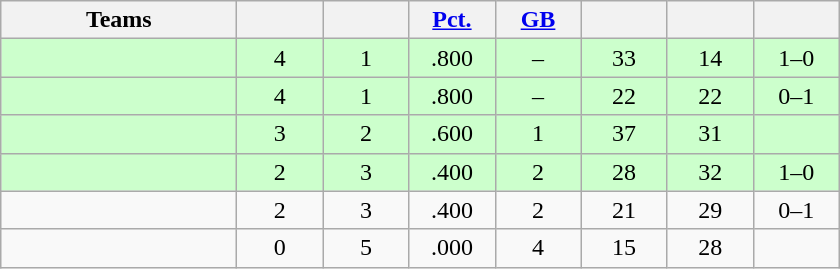<table class="wikitable" style="text-align:center;">
<tr>
<th width=150px>Teams</th>
<th width=50px></th>
<th width=50px></th>
<th width=50px><a href='#'>Pct.</a></th>
<th width=50px><a href='#'>GB</a></th>
<th width=50px></th>
<th width=50px></th>
<th width=50px></th>
</tr>
<tr bgcolor="#ccffcc">
<td align=left></td>
<td>4</td>
<td>1</td>
<td>.800</td>
<td>–</td>
<td>33</td>
<td>14</td>
<td>1–0</td>
</tr>
<tr bgcolor="#ccffcc">
<td align=left></td>
<td>4</td>
<td>1</td>
<td>.800</td>
<td>–</td>
<td>22</td>
<td>22</td>
<td>0–1</td>
</tr>
<tr bgcolor="#ccffcc">
<td align=left></td>
<td>3</td>
<td>2</td>
<td>.600</td>
<td>1</td>
<td>37</td>
<td>31</td>
<td></td>
</tr>
<tr bgcolor="#ccffcc">
<td align=left></td>
<td>2</td>
<td>3</td>
<td>.400</td>
<td>2</td>
<td>28</td>
<td>32</td>
<td>1–0</td>
</tr>
<tr>
<td align=left></td>
<td>2</td>
<td>3</td>
<td>.400</td>
<td>2</td>
<td>21</td>
<td>29</td>
<td>0–1</td>
</tr>
<tr>
<td align=left></td>
<td>0</td>
<td>5</td>
<td>.000</td>
<td>4</td>
<td>15</td>
<td>28</td>
<td></td>
</tr>
</table>
